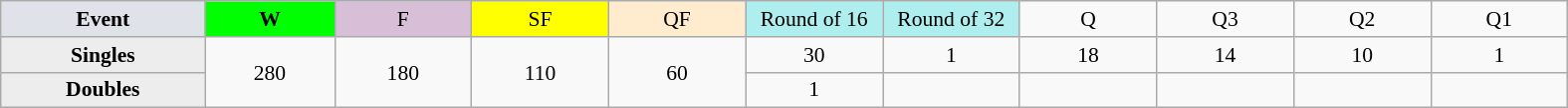<table class=wikitable style=font-size:90%;text-align:center>
<tr>
<td style="width:130px; background:#dfe2e9;"><strong>Event</strong></td>
<td style="width:80px; background:lime;"><strong>W</strong></td>
<td style="width:85px; background:thistle;">F</td>
<td style="width:85px; background:#ff0;">SF</td>
<td style="width:85px; background:#ffebcd;">QF</td>
<td style="width:85px; background:#afeeee;">Round of 16</td>
<td style="width:85px; background:#afeeee;">Round of 32</td>
<td width=85>Q</td>
<td width=85>Q3</td>
<td width=85>Q2</td>
<td width=85>Q1</td>
</tr>
<tr>
<th style="background:#ededed;">Singles</th>
<td rowspan=2>280</td>
<td rowspan=2>180</td>
<td rowspan=2>110</td>
<td rowspan=2>60</td>
<td>30</td>
<td>1</td>
<td>18</td>
<td>14</td>
<td>10</td>
<td>1</td>
</tr>
<tr>
<th style="background:#ededed;">Doubles</th>
<td>1</td>
<td></td>
<td></td>
<td></td>
<td></td>
<td></td>
</tr>
</table>
